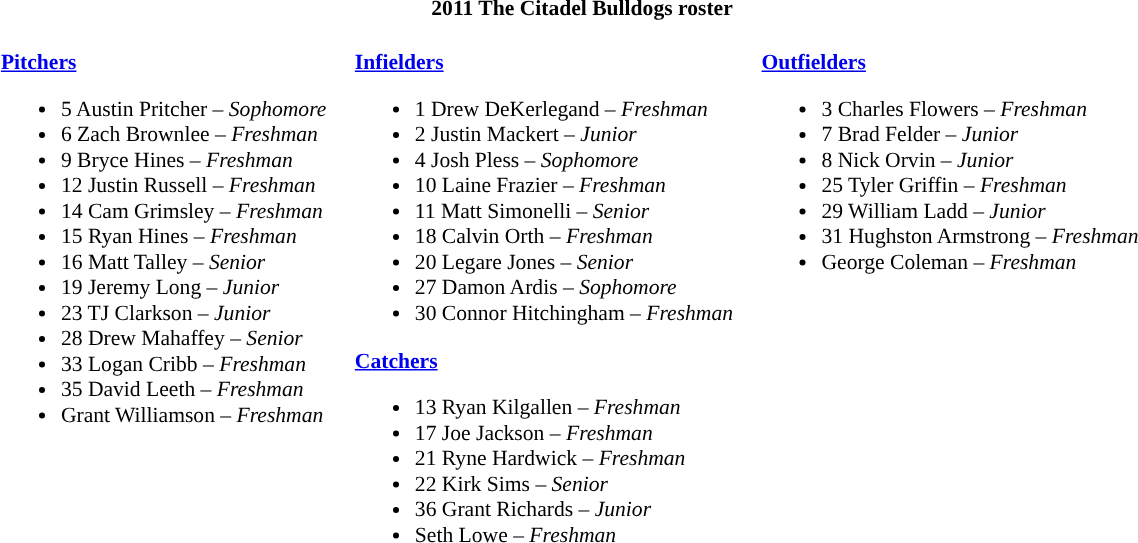<table class="toccolours" style="border-collapse:collapse; font-size:90%;">
<tr>
<th colspan="7">2011 The Citadel Bulldogs roster</th>
</tr>
<tr>
</tr>
<tr>
<td width="03"> </td>
<td valign="top"><br><strong><a href='#'>Pitchers</a></strong><ul><li>5 Austin Pritcher – <em>Sophomore</em></li><li>6 Zach Brownlee – <em>Freshman</em></li><li>9 Bryce Hines – <em>Freshman</em></li><li>12 Justin Russell – <em>Freshman</em></li><li>14 Cam Grimsley – <em>Freshman</em></li><li>15 Ryan Hines – <em>Freshman</em></li><li>16 Matt Talley – <em>Senior</em></li><li>19 Jeremy Long – <em>Junior</em></li><li>23 TJ Clarkson – <em>Junior</em></li><li>28 Drew Mahaffey – <em>Senior</em></li><li>33 Logan Cribb – <em>Freshman</em></li><li>35 David Leeth – <em>Freshman</em></li><li>Grant Williamson – <em>Freshman</em></li></ul></td>
<td width="15"> </td>
<td valign="top"><br><strong><a href='#'>Infielders</a></strong><ul><li>1 Drew DeKerlegand – <em>Freshman</em></li><li>2 Justin Mackert – <em>Junior</em></li><li>4 Josh Pless – <em>Sophomore</em></li><li>10 Laine Frazier – <em>Freshman</em></li><li>11 Matt Simonelli – <em>Senior</em></li><li>18 Calvin Orth – <em>Freshman</em></li><li>20 Legare Jones – <em>Senior</em></li><li>27 Damon Ardis – <em>Sophomore</em></li><li>30 Connor Hitchingham – <em>Freshman</em></li></ul><strong><a href='#'>Catchers</a></strong><ul><li>13 Ryan Kilgallen – <em>Freshman</em></li><li>17 Joe Jackson – <em>Freshman</em></li><li>21 Ryne Hardwick – <em>Freshman</em></li><li>22 Kirk Sims – <em>Senior</em></li><li>36 Grant Richards – <em>Junior</em></li><li>Seth Lowe – <em>Freshman</em></li></ul></td>
<td width="15"> </td>
<td valign="top"><br><strong><a href='#'>Outfielders</a></strong><ul><li>3 Charles Flowers – <em>Freshman</em></li><li>7 Brad Felder – <em>Junior</em></li><li>8 Nick Orvin – <em>Junior</em></li><li>25 Tyler Griffin – <em>Freshman</em></li><li>29 William Ladd – <em>Junior</em></li><li>31 Hughston Armstrong – <em>Freshman</em></li><li>George Coleman – <em>Freshman</em></li></ul></td>
<td width="20"> </td>
</tr>
</table>
